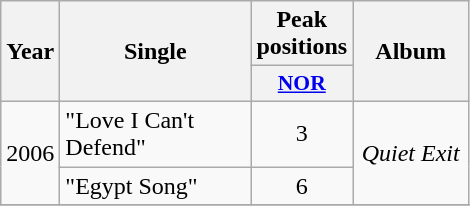<table class="wikitable">
<tr>
<th align="center" rowspan="2" width="10">Year</th>
<th align="center" rowspan="2" width="120">Single</th>
<th align="center" colspan="1" width="20">Peak positions</th>
<th align="center" rowspan="2" width="70">Album</th>
</tr>
<tr>
<th scope="col" style="width:3em;font-size:90%;"><a href='#'>NOR</a><br></th>
</tr>
<tr>
<td style="text-align:center;" rowspan=2>2006</td>
<td>"Love I Can't Defend"</td>
<td style="text-align:center;">3</td>
<td style="text-align:center;" rowspan=2><em>Quiet Exit</em></td>
</tr>
<tr>
<td>"Egypt Song"</td>
<td style="text-align:center;">6</td>
</tr>
<tr>
</tr>
</table>
